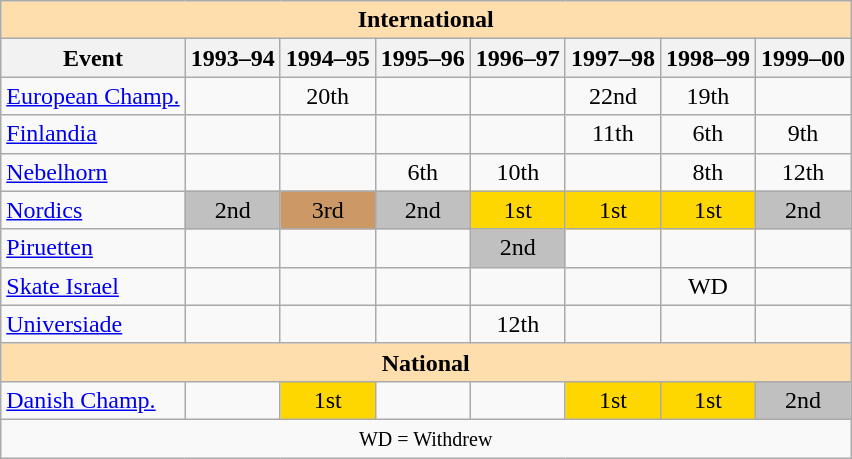<table class="wikitable" style="text-align:center">
<tr>
<th style="background-color: #ffdead; " colspan=8 align=center><strong>International</strong></th>
</tr>
<tr>
<th>Event</th>
<th>1993–94</th>
<th>1994–95</th>
<th>1995–96</th>
<th>1996–97</th>
<th>1997–98</th>
<th>1998–99</th>
<th>1999–00</th>
</tr>
<tr>
<td align=left><a href='#'>European Champ.</a></td>
<td></td>
<td>20th</td>
<td></td>
<td></td>
<td>22nd</td>
<td>19th</td>
<td></td>
</tr>
<tr>
<td align=left><a href='#'>Finlandia</a></td>
<td></td>
<td></td>
<td></td>
<td></td>
<td>11th</td>
<td>6th</td>
<td>9th</td>
</tr>
<tr>
<td align=left><a href='#'>Nebelhorn</a></td>
<td></td>
<td></td>
<td>6th</td>
<td>10th</td>
<td></td>
<td>8th</td>
<td>12th</td>
</tr>
<tr>
<td align=left><a href='#'>Nordics</a></td>
<td bgcolor=silver>2nd</td>
<td bgcolor=cc9966>3rd</td>
<td bgcolor=silver>2nd</td>
<td bgcolor=gold>1st</td>
<td bgcolor=gold>1st</td>
<td bgcolor=gold>1st</td>
<td bgcolor=silver>2nd</td>
</tr>
<tr>
<td align=left><a href='#'>Piruetten</a></td>
<td></td>
<td></td>
<td></td>
<td bgcolor=silver>2nd</td>
<td></td>
<td></td>
<td></td>
</tr>
<tr>
<td align=left><a href='#'>Skate Israel</a></td>
<td></td>
<td></td>
<td></td>
<td></td>
<td></td>
<td>WD</td>
<td></td>
</tr>
<tr>
<td align=left><a href='#'>Universiade</a></td>
<td></td>
<td></td>
<td></td>
<td>12th</td>
<td></td>
<td></td>
<td></td>
</tr>
<tr>
<th style="background-color: #ffdead; " colspan=8 align=center><strong>National</strong></th>
</tr>
<tr>
<td align=left><a href='#'>Danish Champ.</a></td>
<td></td>
<td bgcolor=gold>1st</td>
<td></td>
<td></td>
<td bgcolor=gold>1st</td>
<td bgcolor=gold>1st</td>
<td bgcolor=silver>2nd</td>
</tr>
<tr>
<td colspan=8 align=center><small> WD = Withdrew </small></td>
</tr>
</table>
